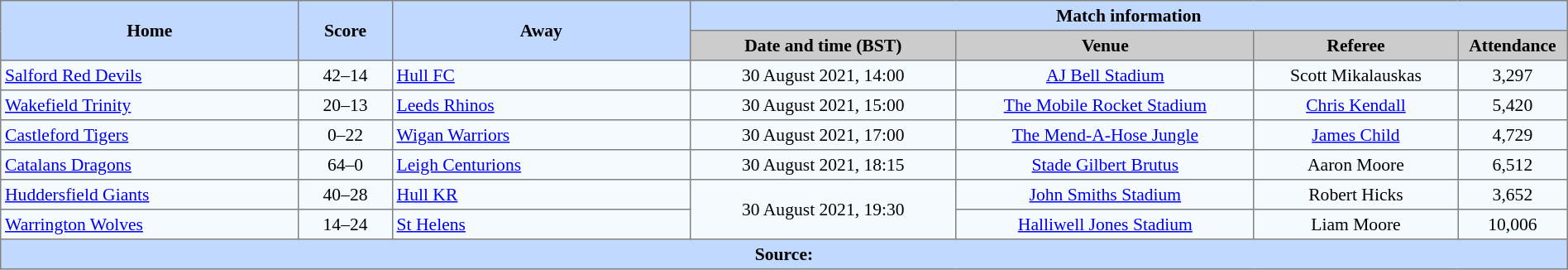<table border=1 style="border-collapse:collapse; font-size:90%; text-align:center;" cellpadding=3 cellspacing=0 width=100%>
<tr style="background:#C1D8ff;">
<th scope="col" rowspan=2 width=19%>Home</th>
<th scope="col" rowspan=2 width=6%>Score</th>
<th scope="col" rowspan=2 width=19%>Away</th>
<th colspan=4>Match information</th>
</tr>
<tr style="background:#CCCCCC;">
<th scope="col" width=17%>Date and time (BST)</th>
<th scope="col" width=19%>Venue</th>
<th scope="col" width=13%>Referee</th>
<th scope="col" width=7%>Attendance</th>
</tr>
<tr style="background:#F5FAFF;">
<td style="text-align:left;"> <a href='#'>Salford Red Devils</a></td>
<td>42–14</td>
<td style="text-align:left;"> <a href='#'>Hull FC</a></td>
<td>30 August 2021, 14:00</td>
<td><a href='#'>AJ Bell Stadium</a></td>
<td>Scott Mikalauskas</td>
<td>3,297</td>
</tr>
<tr style="background:#F5FAFF;">
<td style="text-align:left;"> <a href='#'>Wakefield Trinity</a></td>
<td>20–13</td>
<td style="text-align:left;"> <a href='#'>Leeds Rhinos</a></td>
<td>30 August 2021, 15:00</td>
<td><a href='#'>The Mobile Rocket Stadium</a></td>
<td><a href='#'>Chris Kendall</a></td>
<td>5,420</td>
</tr>
<tr style="background:#F5FAFF;">
<td style="text-align:left;"> <a href='#'>Castleford Tigers</a></td>
<td>0–22</td>
<td style="text-align:left;"> <a href='#'>Wigan Warriors</a></td>
<td>30 August 2021, 17:00</td>
<td><a href='#'>The Mend-A-Hose Jungle</a></td>
<td><a href='#'>James Child</a></td>
<td>4,729</td>
</tr>
<tr style="background:#F5FAFF;">
<td style="text-align:left;"> <a href='#'>Catalans Dragons</a></td>
<td>64–0</td>
<td style="text-align:left;"> <a href='#'>Leigh Centurions</a></td>
<td>30 August 2021, 18:15</td>
<td><a href='#'>Stade Gilbert Brutus</a></td>
<td>Aaron Moore</td>
<td>6,512</td>
</tr>
<tr style="background:#F5FAFF;">
<td style="text-align:left;"> <a href='#'>Huddersfield Giants</a></td>
<td>40–28</td>
<td style="text-align:left;"> <a href='#'>Hull KR</a></td>
<td rowspan=2>30 August 2021, 19:30</td>
<td><a href='#'>John Smiths Stadium</a></td>
<td>Robert Hicks</td>
<td>3,652</td>
</tr>
<tr style="background:#F5FAFF;">
<td style="text-align:left;"> <a href='#'>Warrington Wolves</a></td>
<td>14–24</td>
<td style="text-align:left;"> <a href='#'>St Helens</a></td>
<td><a href='#'>Halliwell Jones Stadium</a></td>
<td>Liam Moore</td>
<td>10,006</td>
</tr>
<tr style="background:#c1d8ff;">
<th colspan=7>Source:</th>
</tr>
</table>
